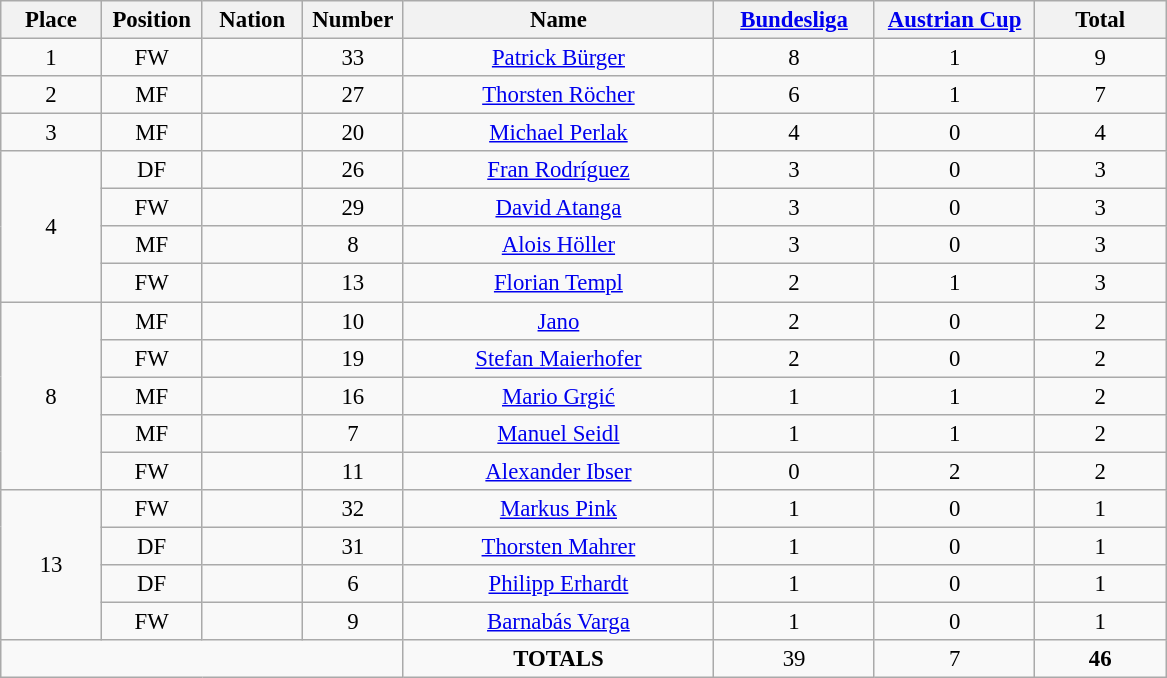<table class="wikitable" style="font-size: 95%; text-align: center;">
<tr>
<th width=60>Place</th>
<th width=60>Position</th>
<th width=60>Nation</th>
<th width=60>Number</th>
<th width=200>Name</th>
<th width=100><a href='#'>Bundesliga</a></th>
<th width=100><a href='#'>Austrian Cup</a></th>
<th width=80><strong>Total</strong></th>
</tr>
<tr>
<td>1</td>
<td>FW</td>
<td></td>
<td>33</td>
<td><a href='#'>Patrick Bürger</a></td>
<td>8</td>
<td>1</td>
<td>9</td>
</tr>
<tr>
<td>2</td>
<td>MF</td>
<td></td>
<td>27</td>
<td><a href='#'>Thorsten Röcher</a></td>
<td>6</td>
<td>1</td>
<td>7</td>
</tr>
<tr>
<td>3</td>
<td>MF</td>
<td></td>
<td>20</td>
<td><a href='#'>Michael Perlak</a></td>
<td>4</td>
<td>0</td>
<td>4</td>
</tr>
<tr>
<td rowspan="4">4</td>
<td>DF</td>
<td></td>
<td>26</td>
<td><a href='#'>Fran Rodríguez</a></td>
<td>3</td>
<td>0</td>
<td>3</td>
</tr>
<tr>
<td>FW</td>
<td></td>
<td>29</td>
<td><a href='#'>David Atanga</a></td>
<td>3</td>
<td>0</td>
<td>3</td>
</tr>
<tr>
<td>MF</td>
<td></td>
<td>8</td>
<td><a href='#'>Alois Höller</a></td>
<td>3</td>
<td>0</td>
<td>3</td>
</tr>
<tr>
<td>FW</td>
<td></td>
<td>13</td>
<td><a href='#'>Florian Templ</a></td>
<td>2</td>
<td>1</td>
<td>3</td>
</tr>
<tr>
<td rowspan="5">8</td>
<td>MF</td>
<td></td>
<td>10</td>
<td><a href='#'>Jano</a></td>
<td>2</td>
<td>0</td>
<td>2</td>
</tr>
<tr>
<td>FW</td>
<td></td>
<td>19</td>
<td><a href='#'>Stefan Maierhofer</a></td>
<td>2</td>
<td>0</td>
<td>2</td>
</tr>
<tr>
<td>MF</td>
<td></td>
<td>16</td>
<td><a href='#'>Mario Grgić</a></td>
<td>1</td>
<td>1</td>
<td>2</td>
</tr>
<tr>
<td>MF</td>
<td></td>
<td>7</td>
<td><a href='#'>Manuel Seidl</a></td>
<td>1</td>
<td>1</td>
<td>2</td>
</tr>
<tr>
<td>FW</td>
<td></td>
<td>11</td>
<td><a href='#'>Alexander Ibser</a></td>
<td>0</td>
<td>2</td>
<td>2</td>
</tr>
<tr>
<td rowspan="4">13</td>
<td>FW</td>
<td></td>
<td>32</td>
<td><a href='#'>Markus Pink</a></td>
<td>1</td>
<td>0</td>
<td>1</td>
</tr>
<tr>
<td>DF</td>
<td></td>
<td>31</td>
<td><a href='#'>Thorsten Mahrer</a></td>
<td>1</td>
<td>0</td>
<td>1</td>
</tr>
<tr>
<td>DF</td>
<td></td>
<td>6</td>
<td><a href='#'>Philipp Erhardt</a></td>
<td>1</td>
<td>0</td>
<td>1</td>
</tr>
<tr>
<td>FW</td>
<td></td>
<td>9</td>
<td><a href='#'>Barnabás Varga</a></td>
<td>1</td>
<td>0</td>
<td>1</td>
</tr>
<tr>
<td colspan="4"></td>
<td><strong>TOTALS</strong></td>
<td>39</td>
<td>7</td>
<td><strong>46</strong></td>
</tr>
</table>
